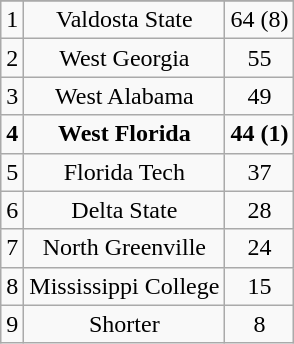<table class="wikitable">
<tr align="center">
</tr>
<tr align="center">
<td>1</td>
<td>Valdosta State</td>
<td>64 (8)</td>
</tr>
<tr align="center">
<td>2</td>
<td>West Georgia</td>
<td>55</td>
</tr>
<tr align="center">
<td>3</td>
<td>West Alabama</td>
<td>49</td>
</tr>
<tr align="center">
<td><strong>4</strong></td>
<td><strong>West Florida</strong></td>
<td><strong>44 (1)</strong></td>
</tr>
<tr align="center">
<td>5</td>
<td>Florida Tech</td>
<td>37</td>
</tr>
<tr align="center">
<td>6</td>
<td>Delta State</td>
<td>28</td>
</tr>
<tr align="center">
<td>7</td>
<td>North Greenville</td>
<td>24</td>
</tr>
<tr align="center">
<td>8</td>
<td>Mississippi College</td>
<td>15</td>
</tr>
<tr align="center">
<td>9</td>
<td>Shorter</td>
<td>8</td>
</tr>
</table>
